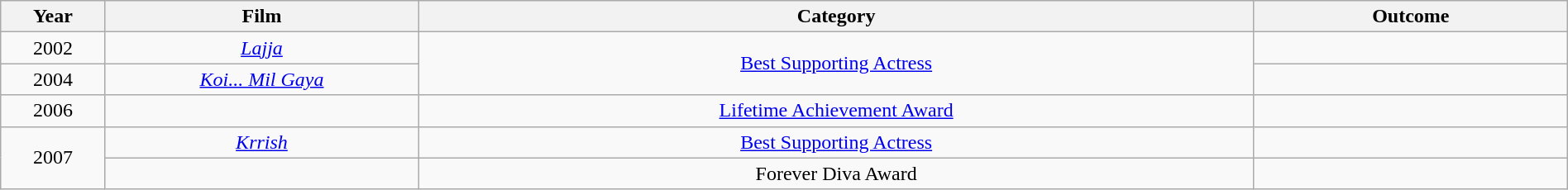<table class="wikitable sortable" style="width:100%;">
<tr>
<th width=5%>Year</th>
<th width=15%>Film</th>
<th style="width:40%;">Category</th>
<th style="width:15%;">Outcome</th>
</tr>
<tr>
<td style="text-align:center;">2002</td>
<td style="text-align:center;"><em><a href='#'>Lajja</a></em></td>
<td style="text-align:center;" rowspan="2"><a href='#'>Best Supporting Actress</a></td>
<td></td>
</tr>
<tr>
<td style="text-align:center;">2004</td>
<td style="text-align:center;"><em><a href='#'>Koi... Mil Gaya</a></em></td>
<td></td>
</tr>
<tr>
<td style="text-align:center;">2006</td>
<td></td>
<td style="text-align:center;"><a href='#'>Lifetime Achievement Award</a></td>
<td></td>
</tr>
<tr>
<td style="text-align:center;" rowspan="2">2007</td>
<td style="text-align:center;"><em><a href='#'>Krrish</a></em></td>
<td style="text-align:center;"><a href='#'>Best Supporting Actress</a></td>
<td></td>
</tr>
<tr>
<td></td>
<td style="text-align:center;">Forever Diva Award</td>
<td></td>
</tr>
</table>
